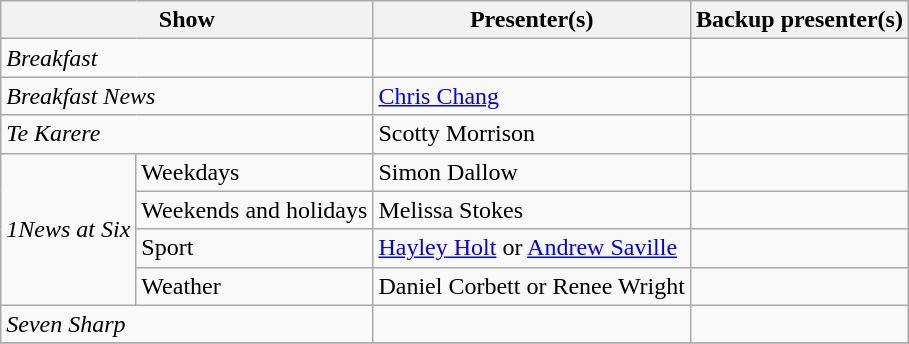<table class=wikitable>
<tr>
<th colspan=2>Show</th>
<th>Presenter(s)</th>
<th>Backup presenter(s)</th>
</tr>
<tr>
<td colspan=2><em>Breakfast</em></td>
<td></td>
<td></td>
</tr>
<tr>
<td colspan=2><em>Breakfast News</em></td>
<td><a href='#'>Chris Chang</a></td>
<td></td>
</tr>
<tr>
<td colspan=2><em>Te Karere</em></td>
<td>Scotty Morrison</td>
<td></td>
</tr>
<tr>
<td rowspan=4><em>1News at Six</em></td>
<td>Weekdays</td>
<td>Simon Dallow</td>
<td></td>
</tr>
<tr>
<td>Weekends and holidays</td>
<td>Melissa Stokes</td>
<td></td>
</tr>
<tr>
<td>Sport</td>
<td><a href='#'>Hayley Holt</a> or <a href='#'>Andrew Saville</a></td>
<td></td>
</tr>
<tr>
<td>Weather</td>
<td>Daniel Corbett or Renee Wright</td>
<td></td>
</tr>
<tr>
<td colspan="2"><em>Seven Sharp</em></td>
<td></td>
<td></td>
</tr>
<tr>
</tr>
</table>
